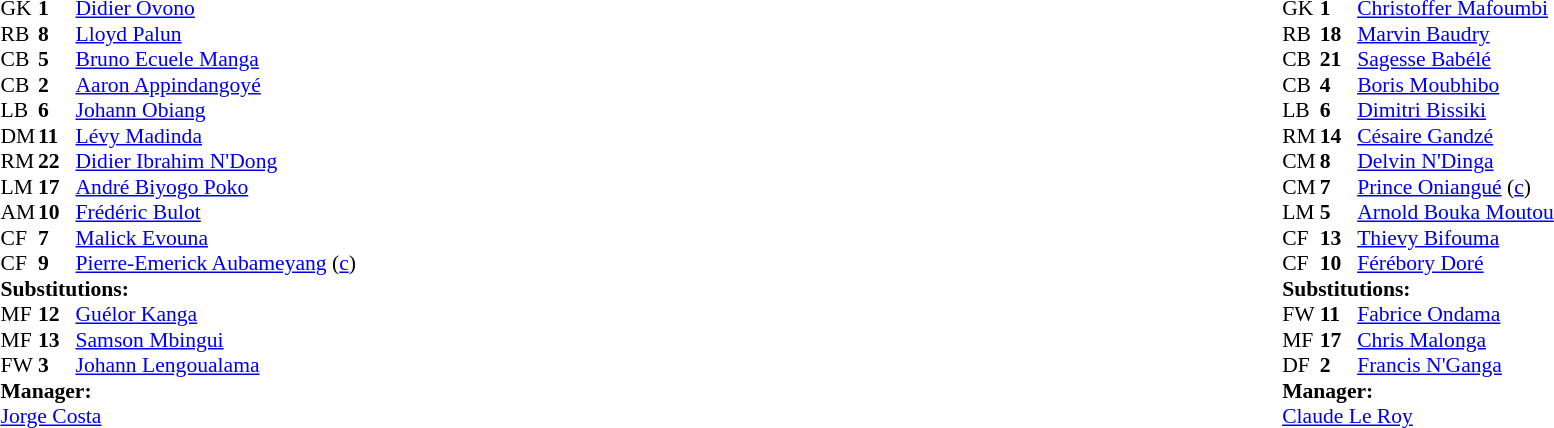<table width="100%">
<tr>
<td valign="top" width="40%"><br><table style="font-size:90%;" cellspacing="0" cellpadding="0">
<tr>
<th width="25"></th>
<th width="25"></th>
</tr>
<tr>
<td>GK</td>
<td><strong>1</strong></td>
<td><a href='#'>Didier Ovono</a></td>
</tr>
<tr>
<td>RB</td>
<td><strong>8</strong></td>
<td><a href='#'>Lloyd Palun</a></td>
</tr>
<tr>
<td>CB</td>
<td><strong>5</strong></td>
<td><a href='#'>Bruno Ecuele Manga</a></td>
</tr>
<tr>
<td>CB</td>
<td><strong>2</strong></td>
<td><a href='#'>Aaron Appindangoyé</a></td>
</tr>
<tr>
<td>LB</td>
<td><strong>6</strong></td>
<td><a href='#'>Johann Obiang</a></td>
</tr>
<tr>
<td>DM</td>
<td><strong>11</strong></td>
<td><a href='#'>Lévy Madinda</a></td>
<td></td>
<td></td>
</tr>
<tr>
<td>RM</td>
<td><strong>22</strong></td>
<td><a href='#'>Didier Ibrahim N'Dong</a></td>
<td></td>
<td></td>
</tr>
<tr>
<td>LM</td>
<td><strong>17</strong></td>
<td><a href='#'>André Biyogo Poko</a></td>
<td></td>
</tr>
<tr>
<td>AM</td>
<td><strong>10</strong></td>
<td><a href='#'>Frédéric Bulot</a></td>
<td></td>
<td></td>
</tr>
<tr>
<td>CF</td>
<td><strong>7</strong></td>
<td><a href='#'>Malick Evouna</a></td>
</tr>
<tr>
<td>CF</td>
<td><strong>9</strong></td>
<td><a href='#'>Pierre-Emerick Aubameyang</a> (<a href='#'>c</a>)</td>
</tr>
<tr>
<td colspan=3><strong>Substitutions:</strong></td>
</tr>
<tr>
<td>MF</td>
<td><strong>12</strong></td>
<td><a href='#'>Guélor Kanga</a></td>
<td></td>
<td></td>
</tr>
<tr>
<td>MF</td>
<td><strong>13</strong></td>
<td><a href='#'>Samson Mbingui</a></td>
<td></td>
<td></td>
</tr>
<tr>
<td>FW</td>
<td><strong>3</strong></td>
<td><a href='#'>Johann Lengoualama</a></td>
<td></td>
<td></td>
</tr>
<tr>
<td colspan=3><strong>Manager:</strong></td>
</tr>
<tr>
<td colspan=3> <a href='#'>Jorge Costa</a></td>
</tr>
</table>
</td>
<td valign="top"></td>
<td valign="top" width="50%"><br><table style="font-size:90%;" cellspacing="0" cellpadding="0" align="center">
<tr>
<th width=25></th>
<th width=25></th>
</tr>
<tr>
<td>GK</td>
<td><strong>1</strong></td>
<td><a href='#'>Christoffer Mafoumbi</a></td>
</tr>
<tr>
<td>RB</td>
<td><strong>18</strong></td>
<td><a href='#'>Marvin Baudry</a></td>
</tr>
<tr>
<td>CB</td>
<td><strong>21</strong></td>
<td><a href='#'>Sagesse Babélé</a></td>
</tr>
<tr>
<td>CB</td>
<td><strong>4</strong></td>
<td><a href='#'>Boris Moubhibo</a></td>
<td></td>
</tr>
<tr>
<td>LB</td>
<td><strong>6</strong></td>
<td><a href='#'>Dimitri Bissiki</a></td>
</tr>
<tr>
<td>RM</td>
<td><strong>14</strong></td>
<td><a href='#'>Césaire Gandzé</a></td>
<td></td>
<td></td>
</tr>
<tr>
<td>CM</td>
<td><strong>8</strong></td>
<td><a href='#'>Delvin N'Dinga</a></td>
</tr>
<tr>
<td>CM</td>
<td><strong>7</strong></td>
<td><a href='#'>Prince Oniangué</a> (<a href='#'>c</a>)</td>
</tr>
<tr>
<td>LM</td>
<td><strong>5</strong></td>
<td><a href='#'>Arnold Bouka Moutou</a></td>
<td></td>
<td></td>
</tr>
<tr>
<td>CF</td>
<td><strong>13</strong></td>
<td><a href='#'>Thievy Bifouma</a></td>
</tr>
<tr>
<td>CF</td>
<td><strong>10</strong></td>
<td><a href='#'>Férébory Doré</a></td>
<td></td>
<td></td>
</tr>
<tr>
<td colspan=3><strong>Substitutions:</strong></td>
</tr>
<tr>
<td>FW</td>
<td><strong>11</strong></td>
<td><a href='#'>Fabrice Ondama</a></td>
<td></td>
<td></td>
</tr>
<tr>
<td>MF</td>
<td><strong>17</strong></td>
<td><a href='#'>Chris Malonga</a></td>
<td></td>
<td></td>
</tr>
<tr>
<td>DF</td>
<td><strong>2</strong></td>
<td><a href='#'>Francis N'Ganga</a></td>
<td></td>
<td></td>
</tr>
<tr>
<td colspan=3><strong>Manager:</strong></td>
</tr>
<tr>
<td colspan=3> <a href='#'>Claude Le Roy</a></td>
</tr>
</table>
</td>
</tr>
</table>
